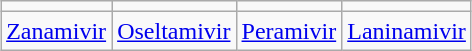<table class="wikitable" style="margin: 1em auto 1em auto;">
<tr>
<td></td>
<td></td>
<td></td>
<td></td>
</tr>
<tr>
<td><a href='#'>Zanamivir</a></td>
<td><a href='#'>Oseltamivir</a></td>
<td><a href='#'>Peramivir</a></td>
<td><a href='#'>Laninamivir</a></td>
</tr>
</table>
